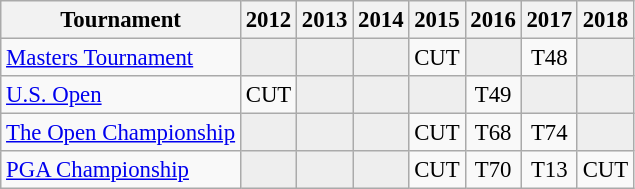<table class="wikitable" style="font-size:95%;text-align:center;">
<tr>
<th>Tournament</th>
<th>2012</th>
<th>2013</th>
<th>2014</th>
<th>2015</th>
<th>2016</th>
<th>2017</th>
<th>2018</th>
</tr>
<tr>
<td align=left><a href='#'>Masters Tournament</a></td>
<td style="background:#eeeeee;"></td>
<td style="background:#eeeeee;"></td>
<td style="background:#eeeeee;"></td>
<td>CUT</td>
<td style="background:#eeeeee;"></td>
<td>T48</td>
<td style="background:#eeeeee;"></td>
</tr>
<tr>
<td align=left><a href='#'>U.S. Open</a></td>
<td>CUT</td>
<td style="background:#eeeeee;"></td>
<td style="background:#eeeeee;"></td>
<td style="background:#eeeeee;"></td>
<td>T49</td>
<td style="background:#eeeeee;"></td>
<td style="background:#eeeeee;"></td>
</tr>
<tr>
<td align=left><a href='#'>The Open Championship</a></td>
<td style="background:#eeeeee;"></td>
<td style="background:#eeeeee;"></td>
<td style="background:#eeeeee;"></td>
<td>CUT</td>
<td>T68</td>
<td>T74</td>
<td style="background:#eeeeee;"></td>
</tr>
<tr>
<td align=left><a href='#'>PGA Championship</a></td>
<td style="background:#eeeeee;"></td>
<td style="background:#eeeeee;"></td>
<td style="background:#eeeeee;"></td>
<td>CUT</td>
<td>T70</td>
<td>T13</td>
<td>CUT</td>
</tr>
</table>
